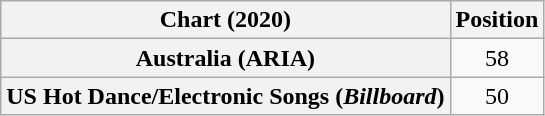<table class="wikitable sortable plainrowheaders" style="text-align:center">
<tr>
<th scope="col">Chart (2020)</th>
<th scope="col">Position</th>
</tr>
<tr>
<th scope="row">Australia (ARIA)</th>
<td>58</td>
</tr>
<tr>
<th scope="row">US Hot Dance/Electronic Songs (<em>Billboard</em>)</th>
<td>50</td>
</tr>
</table>
